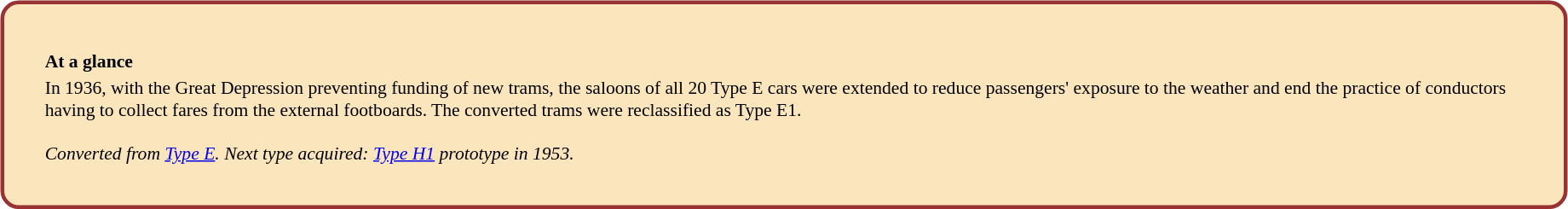<table style="width:100%; float:Left; padding-right: 2em; padding-bottom: 3em;">
<tr>
<td valign=top width=90%><br><table width="100%" align="left" style="text-align:left; border:3px solid #993333; border-radius: 1em; background-color:#FAE5BC; font-size: 90%; padding: 2em;">
<tr>
<td></td>
</tr>
<tr>
<td><strong>At a glance</strong></td>
</tr>
<tr>
<td>In 1936, with the Great Depression preventing funding of new trams, the saloons of all 20 Type E cars were extended to reduce passengers' exposure to the weather and end the practice of conductors having to collect fares from the external footboards. The converted trams were reclassified as Type E1.<br><br>
<em>Converted from <a href='#'>Type E</a>. Next type acquired: <a href='#'>Type H1</a> prototype in 1953.</em></td>
</tr>
</table>
</td>
</tr>
</table>
